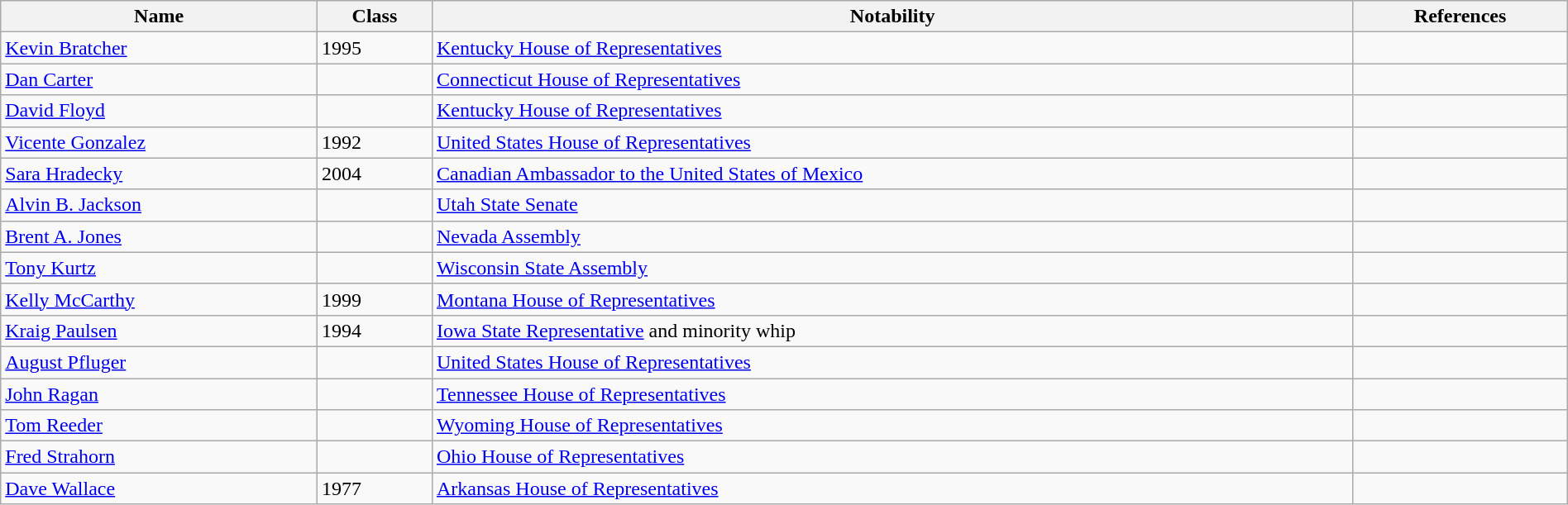<table class="wikitable sortable" style="width:100%;">
<tr>
<th>Name</th>
<th>Class</th>
<th>Notability</th>
<th>References</th>
</tr>
<tr>
<td><a href='#'>Kevin Bratcher</a></td>
<td>1995</td>
<td><a href='#'>Kentucky House of Representatives</a></td>
<td></td>
</tr>
<tr>
<td><a href='#'>Dan Carter</a></td>
<td></td>
<td><a href='#'>Connecticut House of Representatives</a></td>
<td></td>
</tr>
<tr>
<td><a href='#'>David Floyd</a></td>
<td></td>
<td><a href='#'>Kentucky House of Representatives</a></td>
<td></td>
</tr>
<tr>
<td><a href='#'>Vicente Gonzalez</a></td>
<td>1992</td>
<td><a href='#'>United States House of Representatives</a></td>
<td></td>
</tr>
<tr>
<td><a href='#'>Sara Hradecky</a></td>
<td>2004</td>
<td><a href='#'>Canadian Ambassador to the United States of Mexico</a></td>
<td></td>
</tr>
<tr>
<td><a href='#'>Alvin B. Jackson</a></td>
<td></td>
<td><a href='#'>Utah State Senate</a></td>
<td></td>
</tr>
<tr>
<td><a href='#'>Brent A. Jones</a></td>
<td></td>
<td><a href='#'>Nevada Assembly</a></td>
<td></td>
</tr>
<tr>
<td><a href='#'>Tony Kurtz</a></td>
<td></td>
<td><a href='#'>Wisconsin State Assembly</a></td>
<td></td>
</tr>
<tr>
<td><a href='#'>Kelly McCarthy</a></td>
<td>1999</td>
<td><a href='#'>Montana House of Representatives</a></td>
<td></td>
</tr>
<tr>
<td><a href='#'>Kraig Paulsen</a></td>
<td>1994</td>
<td><a href='#'>Iowa State Representative</a> and minority whip</td>
<td></td>
</tr>
<tr>
<td><a href='#'>August Pfluger</a></td>
<td></td>
<td><a href='#'>United States House of Representatives</a></td>
<td></td>
</tr>
<tr>
<td><a href='#'>John Ragan</a></td>
<td></td>
<td><a href='#'>Tennessee House of Representatives</a></td>
<td></td>
</tr>
<tr>
<td><a href='#'>Tom Reeder</a></td>
<td></td>
<td><a href='#'>Wyoming House of Representatives</a></td>
<td></td>
</tr>
<tr>
<td><a href='#'>Fred Strahorn</a></td>
<td></td>
<td><a href='#'>Ohio House of Representatives</a></td>
<td></td>
</tr>
<tr>
<td><a href='#'>Dave Wallace</a></td>
<td>1977</td>
<td><a href='#'>Arkansas House of Representatives</a></td>
<td></td>
</tr>
</table>
